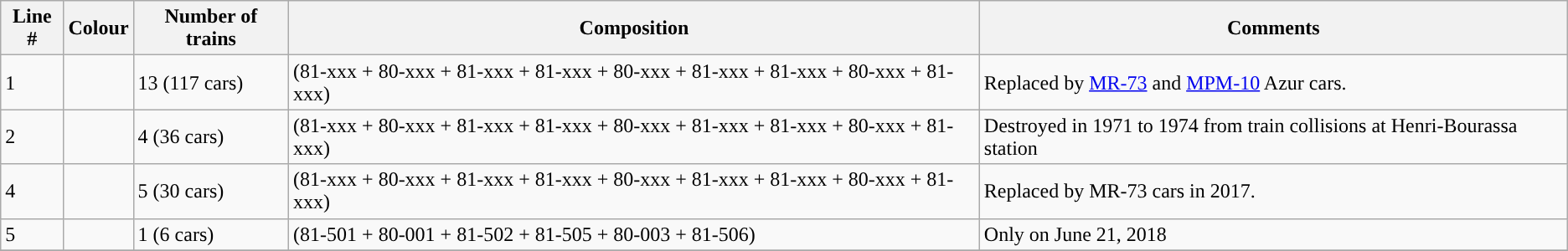<table class="wikitable">
<tr>
<th>Line #</th>
<th>Colour</th>
<th>Number of trains</th>
<th>Composition</th>
<th>Comments</th>
</tr>
<tr>
<td>1</td>
<td style="color: white; background-color: #"></td>
<td>13 (117 cars)</td>
<td>(81-xxx + 80-xxx + 81-xxx + 81-xxx + 80-xxx + 81-xxx + 81-xxx + 80-xxx + 81-xxx)</td>
<td>Replaced by <a href='#'>MR-73</a> and <a href='#'>MPM-10</a> Azur cars.</td>
</tr>
<tr>
<td>2</td>
<td style="background: #"></td>
<td>4 (36 cars)</td>
<td>(81-xxx + 80-xxx + 81-xxx + 81-xxx + 80-xxx + 81-xxx + 81-xxx + 80-xxx + 81-xxx)</td>
<td>Destroyed in 1971 to 1974 from train collisions at Henri-Bourassa station</td>
</tr>
<tr>
<td>4</td>
<td style="background: #"></td>
<td>5 (30 cars)</td>
<td>(81-xxx + 80-xxx + 81-xxx + 81-xxx + 80-xxx + 81-xxx + 81-xxx + 80-xxx + 81-xxx)</td>
<td>Replaced by MR-73 cars in 2017.</td>
</tr>
<tr>
<td>5</td>
<td style="background: #"></td>
<td>1 (6 cars)</td>
<td>(81-501 + 80-001 + 81-502 + 81-505 + 80-003 + 81-506)</td>
<td>Only on June 21, 2018</td>
</tr>
<tr>
</tr>
</table>
